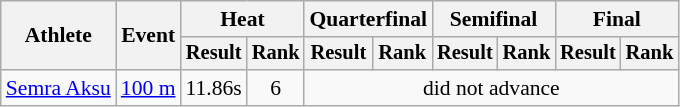<table class=wikitable style="font-size:90%">
<tr>
<th rowspan="2">Athlete</th>
<th rowspan="2">Event</th>
<th colspan="2">Heat</th>
<th colspan="2">Quarterfinal</th>
<th colspan="2">Semifinal</th>
<th colspan="2">Final</th>
</tr>
<tr style="font-size:95%">
<th>Result</th>
<th>Rank</th>
<th>Result</th>
<th>Rank</th>
<th>Result</th>
<th>Rank</th>
<th>Result</th>
<th>Rank</th>
</tr>
<tr align=center>
<td align=left><a href='#'>Semra Aksu</a></td>
<td align=left rowspan=1><a href='#'>100 m</a></td>
<td>11.86s</td>
<td>6</td>
<td colspan=6>did not advance</td>
</tr>
</table>
